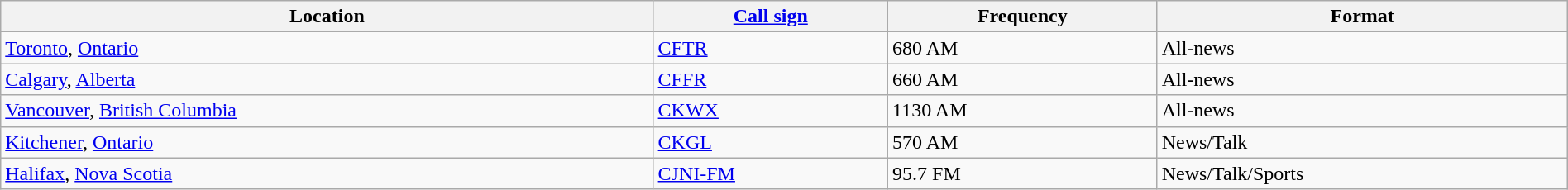<table class="wikitable sortable" style="width:100%;">
<tr>
<th>Location</th>
<th><a href='#'>Call sign</a></th>
<th>Frequency</th>
<th>Format</th>
</tr>
<tr>
<td><a href='#'>Toronto</a>, <a href='#'>Ontario</a></td>
<td><a href='#'>CFTR</a></td>
<td>680 AM</td>
<td>All-news</td>
</tr>
<tr>
<td><a href='#'>Calgary</a>, <a href='#'>Alberta</a></td>
<td><a href='#'>CFFR</a></td>
<td>660 AM</td>
<td>All-news</td>
</tr>
<tr>
<td><a href='#'>Vancouver</a>, <a href='#'>British Columbia</a></td>
<td><a href='#'>CKWX</a></td>
<td>1130 AM</td>
<td>All-news</td>
</tr>
<tr>
<td><a href='#'>Kitchener</a>, <a href='#'>Ontario</a></td>
<td><a href='#'>CKGL</a></td>
<td>570 AM</td>
<td>News/Talk</td>
</tr>
<tr>
<td><a href='#'>Halifax</a>, <a href='#'>Nova Scotia</a></td>
<td><a href='#'>CJNI-FM</a></td>
<td>95.7 FM</td>
<td>News/Talk/Sports</td>
</tr>
</table>
